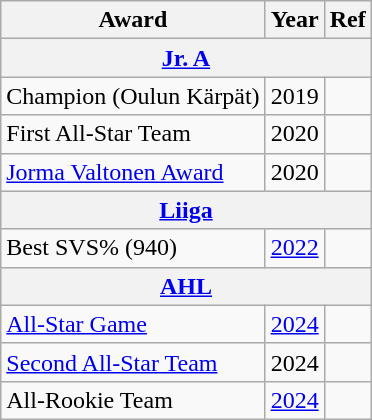<table class="wikitable">
<tr>
<th>Award</th>
<th>Year</th>
<th>Ref</th>
</tr>
<tr>
<th colspan="3"><a href='#'>Jr. A</a></th>
</tr>
<tr>
<td>Champion (Oulun Kärpät)</td>
<td>2019</td>
<td></td>
</tr>
<tr>
<td>First All-Star Team</td>
<td>2020</td>
<td></td>
</tr>
<tr>
<td><a href='#'>Jorma Valtonen Award</a></td>
<td>2020</td>
<td></td>
</tr>
<tr>
<th colspan="3"><a href='#'>Liiga</a></th>
</tr>
<tr>
<td>Best SVS% (940)</td>
<td><a href='#'>2022</a></td>
<td></td>
</tr>
<tr>
<th colspan="3"><a href='#'>AHL</a></th>
</tr>
<tr>
<td><a href='#'>All-Star Game</a></td>
<td><a href='#'>2024</a></td>
<td></td>
</tr>
<tr>
<td><a href='#'>Second All-Star Team</a></td>
<td>2024</td>
<td></td>
</tr>
<tr>
<td>All-Rookie Team</td>
<td><a href='#'>2024</a></td>
<td></td>
</tr>
</table>
